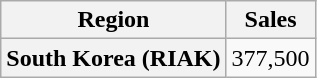<table class="wikitable plainrowheaders">
<tr>
<th>Region</th>
<th>Sales</th>
</tr>
<tr>
<th scope="row">South Korea (RIAK)</th>
<td>377,500</td>
</tr>
</table>
